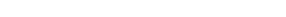<table style="width:22%; text-align:center;">
<tr style="color:white;">
<td style="background:"><strong>1</strong></td>
<td style="background:"><strong>4</strong></td>
<td style="background:"><strong>3</strong></td>
</tr>
</table>
